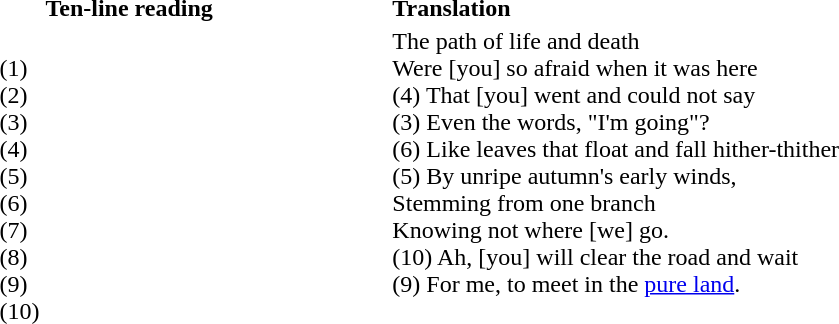<table>
<tr>
<th style="text-align:left;" width="5%"></th>
<th style="text-align:left;" width="40%">Ten-line reading</th>
<th style="text-align:left;" width="60%">Translation</th>
</tr>
<tr valign=top>
<td><br>(1)<br>(2)<br>(3)<br>(4)<br>(5)<br>(6)<br>(7)<br>(8)<br>(9)<br>(10)</td>
<td></td>
<td>The path of life and death<br>Were [you] so afraid when it was here<br>(4) That [you] went and could not say<br>(3) Even the words, "I'm going"?<br>(6) Like leaves that float and fall hither-thither<br>(5) By unripe autumn's early winds,<br>Stemming from one branch<br>Knowing not where [we] go.<br>(10) Ah, [you] will clear the road and wait<br>(9) For me, to meet in the <a href='#'>pure land</a>.</td>
</tr>
</table>
